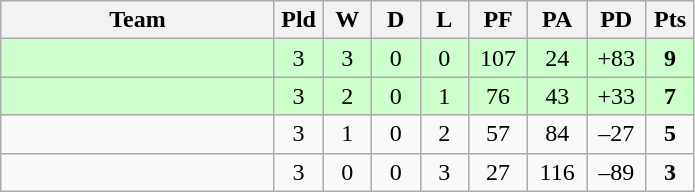<table class="wikitable" style="text-align:center;">
<tr>
<th width=175>Team</th>
<th width=25 abbr="Played">Pld</th>
<th width=25 abbr="Won">W</th>
<th width=25 abbr="Drawn">D</th>
<th width=25 abbr="Lost">L</th>
<th width=32 abbr="Points for">PF</th>
<th width=32 abbr="Points against">PA</th>
<th width=32 abbr="Points difference">PD</th>
<th width=25 abbr="Points">Pts</th>
</tr>
<tr bgcolor=ccffcc>
<td align=left></td>
<td>3</td>
<td>3</td>
<td>0</td>
<td>0</td>
<td>107</td>
<td>24</td>
<td>+83</td>
<td><strong>9</strong></td>
</tr>
<tr bgcolor=ccffcc>
<td align=left></td>
<td>3</td>
<td>2</td>
<td>0</td>
<td>1</td>
<td>76</td>
<td>43</td>
<td>+33</td>
<td><strong>7</strong></td>
</tr>
<tr>
<td align=left></td>
<td>3</td>
<td>1</td>
<td>0</td>
<td>2</td>
<td>57</td>
<td>84</td>
<td>–27</td>
<td><strong>5</strong></td>
</tr>
<tr>
<td align=left></td>
<td>3</td>
<td>0</td>
<td>0</td>
<td>3</td>
<td>27</td>
<td>116</td>
<td>–89</td>
<td><strong>3</strong></td>
</tr>
</table>
